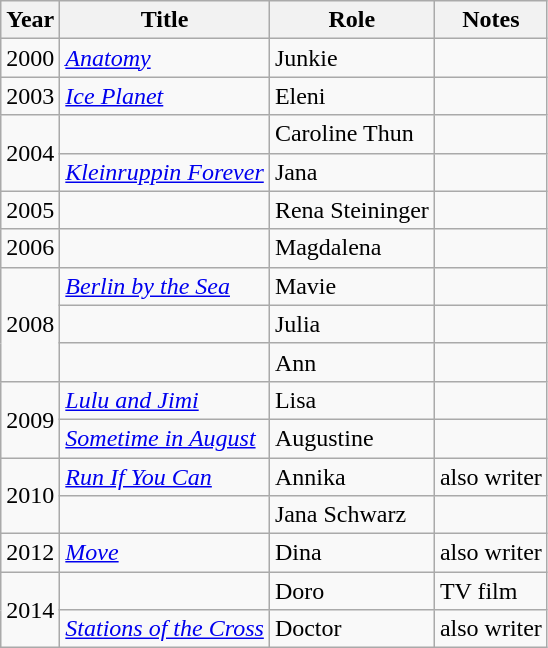<table class="wikitable sortable">
<tr>
<th>Year</th>
<th>Title</th>
<th>Role</th>
<th class="unsortable">Notes</th>
</tr>
<tr>
<td>2000</td>
<td><em><a href='#'>Anatomy</a></em></td>
<td>Junkie</td>
<td></td>
</tr>
<tr>
<td>2003</td>
<td><em><a href='#'>Ice Planet</a></em></td>
<td>Eleni</td>
<td></td>
</tr>
<tr>
<td rowspan=2>2004</td>
<td><em></em></td>
<td>Caroline Thun</td>
<td></td>
</tr>
<tr>
<td><em><a href='#'>Kleinruppin Forever</a></em></td>
<td>Jana</td>
<td></td>
</tr>
<tr>
<td>2005</td>
<td><em></em></td>
<td>Rena Steininger</td>
<td></td>
</tr>
<tr>
<td>2006</td>
<td><em></em></td>
<td>Magdalena</td>
<td></td>
</tr>
<tr>
<td rowspan=3>2008</td>
<td><em><a href='#'>Berlin by the Sea</a></em></td>
<td>Mavie</td>
<td></td>
</tr>
<tr>
<td><em></em></td>
<td>Julia</td>
<td></td>
</tr>
<tr>
<td><em></em></td>
<td>Ann</td>
<td></td>
</tr>
<tr>
<td rowspan=2>2009</td>
<td><em><a href='#'>Lulu and Jimi</a></em></td>
<td>Lisa</td>
<td></td>
</tr>
<tr>
<td><em><a href='#'>Sometime in August</a></em></td>
<td>Augustine</td>
<td></td>
</tr>
<tr>
<td rowspan=2>2010</td>
<td><em><a href='#'>Run If You Can</a></em></td>
<td>Annika</td>
<td>also writer</td>
</tr>
<tr>
<td><em></em></td>
<td>Jana Schwarz</td>
<td></td>
</tr>
<tr>
<td>2012</td>
<td><em><a href='#'>Move</a></em></td>
<td>Dina</td>
<td>also writer</td>
</tr>
<tr>
<td rowspan=2>2014</td>
<td><em></em></td>
<td>Doro</td>
<td>TV film</td>
</tr>
<tr>
<td><em><a href='#'>Stations of the Cross</a></em></td>
<td>Doctor</td>
<td>also writer</td>
</tr>
</table>
